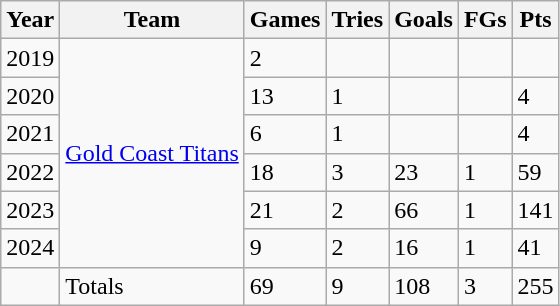<table class="wikitable">
<tr>
<th>Year</th>
<th>Team</th>
<th>Games</th>
<th>Tries</th>
<th>Goals</th>
<th>FGs</th>
<th>Pts</th>
</tr>
<tr>
<td>2019</td>
<td rowspan="6"> <a href='#'>Gold Coast Titans</a></td>
<td>2</td>
<td></td>
<td></td>
<td></td>
<td></td>
</tr>
<tr>
<td>2020</td>
<td>13</td>
<td>1</td>
<td></td>
<td></td>
<td>4</td>
</tr>
<tr>
<td>2021</td>
<td>6</td>
<td>1</td>
<td></td>
<td></td>
<td>4</td>
</tr>
<tr>
<td>2022</td>
<td>18</td>
<td>3</td>
<td>23</td>
<td>1</td>
<td>59</td>
</tr>
<tr>
<td>2023</td>
<td>21</td>
<td>2</td>
<td>66</td>
<td>1</td>
<td>141</td>
</tr>
<tr>
<td>2024</td>
<td>9</td>
<td>2</td>
<td>16</td>
<td>1</td>
<td>41</td>
</tr>
<tr>
<td></td>
<td>Totals</td>
<td>69</td>
<td>9</td>
<td>108</td>
<td>3</td>
<td>255</td>
</tr>
</table>
